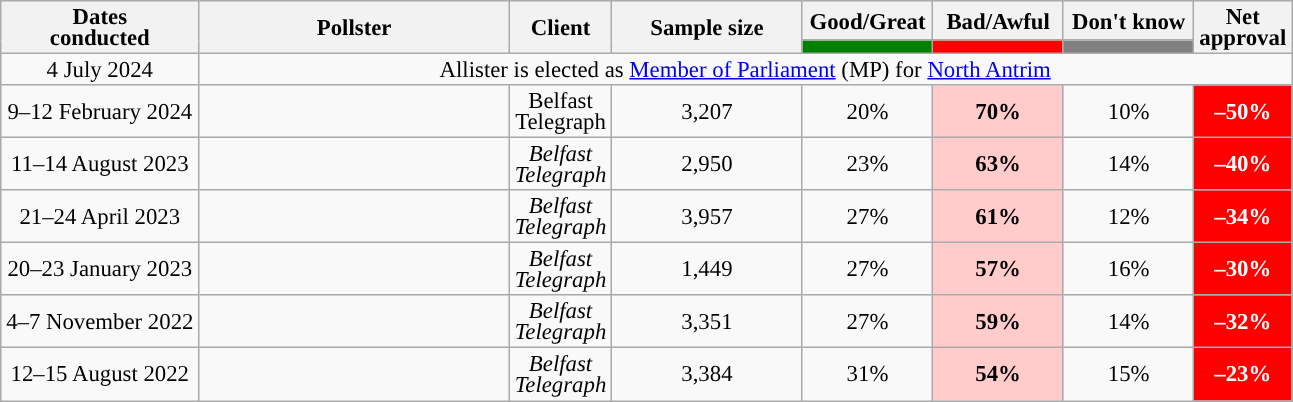<table class="wikitable collapsible sortable mw-datatable" style="text-align:center;font-size:95%;line-height:14px;">
<tr>
<th style="width:125px;" rowspan="2">Dates<br>conducted</th>
<th style="width:200px;" rowspan="2">Pollster</th>
<th style="width:60px;" rowspan="2">Client</th>
<th style="width:120px;" rowspan="2">Sample size</th>
<th class="unsortable" style="width:80px;">Good/Great</th>
<th class="unsortable" style="width: 80px;">Bad/Awful</th>
<th class="unsortable" style="width:80px;">Don't know</th>
<th class="unsortable" style="width:20px;" rowspan="2">Net approval</th>
</tr>
<tr>
<th class="unsortable" style="background:green;width:60px;"></th>
<th class="unsortable" style="background:red;width:60px;"></th>
<th class="unsortable" style="background:grey;width:60px;"></th>
</tr>
<tr>
<td>4 July 2024</td>
<td colspan="7">Allister is elected as <a href='#'>Member of Parliament</a> (MP) for <a href='#'>North Antrim</a></td>
</tr>
<tr>
<td>9–12 February 2024</td>
<td></td>
<td>Belfast Telegraph</td>
<td>3,207</td>
<td>20%</td>
<td style="background:#ffcccb"><strong>70%</strong></td>
<td>10%</td>
<td style="background:red;color:white"><strong>–50%</strong></td>
</tr>
<tr>
<td>11–14 August 2023</td>
<td></td>
<td><em>Belfast Telegraph</em></td>
<td>2,950</td>
<td>23%</td>
<td style="background:#ffcccb"><strong>63%</strong></td>
<td>14%</td>
<td style="background:red;color:white"><strong>–40%</strong></td>
</tr>
<tr>
<td>21–24 April 2023</td>
<td></td>
<td><em>Belfast Telegraph</em></td>
<td>3,957</td>
<td>27%</td>
<td style="background:#ffcccb"><strong>61%</strong></td>
<td>12%</td>
<td style="background:red;color:white"><strong>–34%</strong></td>
</tr>
<tr>
<td>20–23 January 2023</td>
<td></td>
<td><em>Belfast Telegraph</em></td>
<td>1,449</td>
<td>27%</td>
<td style="background:#ffcccb"><strong>57%</strong></td>
<td>16%</td>
<td style="background:red;color:white"><strong>–30%</strong></td>
</tr>
<tr>
<td>4–7 November 2022</td>
<td></td>
<td><em>Belfast Telegraph</em></td>
<td>3,351</td>
<td>27%</td>
<td style="background:#ffcccb"><strong>59%</strong></td>
<td>14%</td>
<td style="background:red;color:white"><strong>–32%</strong></td>
</tr>
<tr>
<td>12–15 August 2022</td>
<td></td>
<td><em>Belfast Telegraph</em></td>
<td>3,384</td>
<td>31%</td>
<td style="background:#ffcccb"><strong>54%</strong></td>
<td>15%</td>
<td style="background:red;color:white"><strong>–23%</strong></td>
</tr>
</table>
